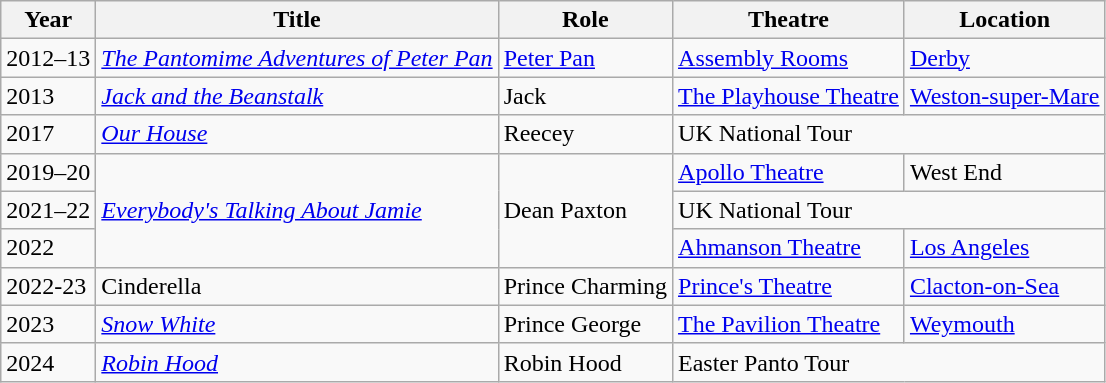<table class="wikitable">
<tr>
<th>Year</th>
<th>Title</th>
<th>Role</th>
<th>Theatre</th>
<th>Location</th>
</tr>
<tr>
<td>2012–13</td>
<td><em><a href='#'>The Pantomime Adventures of Peter Pan</a></em></td>
<td><a href='#'>Peter Pan</a></td>
<td><a href='#'>Assembly Rooms</a></td>
<td><a href='#'>Derby</a></td>
</tr>
<tr>
<td>2013</td>
<td><em><a href='#'>Jack and the Beanstalk</a></em></td>
<td>Jack</td>
<td><a href='#'>The Playhouse Theatre</a></td>
<td><a href='#'>Weston-super-Mare</a></td>
</tr>
<tr>
<td>2017</td>
<td><em><a href='#'>Our House</a></em></td>
<td>Reecey</td>
<td colspan=2>UK National Tour</td>
</tr>
<tr>
<td>2019–20</td>
<td rowspan=3><em><a href='#'>Everybody's Talking About Jamie</a></em></td>
<td rowspan=3>Dean Paxton</td>
<td><a href='#'>Apollo Theatre</a></td>
<td>West End</td>
</tr>
<tr>
<td>2021–22</td>
<td colspan=2>UK National Tour</td>
</tr>
<tr>
<td>2022</td>
<td><a href='#'>Ahmanson Theatre</a></td>
<td><a href='#'>Los Angeles</a></td>
</tr>
<tr>
<td>2022-23</td>
<td>Cinderella</td>
<td>Prince Charming</td>
<td><a href='#'>Prince's Theatre</a></td>
<td><a href='#'>Clacton-on-Sea</a></td>
</tr>
<tr>
<td>2023</td>
<td><em><a href='#'>Snow White</a></em></td>
<td>Prince George</td>
<td><a href='#'>The Pavilion Theatre</a></td>
<td><a href='#'>Weymouth</a></td>
</tr>
<tr>
<td>2024</td>
<td><em><a href='#'>Robin Hood</a></em></td>
<td>Robin Hood</td>
<td colspan=2>Easter Panto Tour</td>
</tr>
</table>
